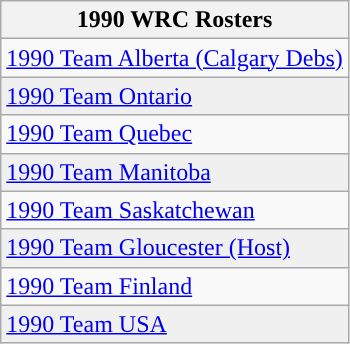<table class=wikitable style="text-align:left;">
<tr>
<th>1990 WRC Rosters</th>
</tr>
<tr>
<td> <a href='#'>1990 Team Alberta (Calgary Debs)</a></td>
</tr>
<tr bgcolor="#f0f0f0">
<td> <a href='#'>1990 Team Ontario</a></td>
</tr>
<tr>
<td> <a href='#'>1990 Team Quebec</a></td>
</tr>
<tr bgcolor="#f0f0f0">
<td> <a href='#'>1990 Team Manitoba</a></td>
</tr>
<tr>
<td> <a href='#'>1990 Team Saskatchewan</a></td>
</tr>
<tr bgcolor="#f0f0f0">
<td> <a href='#'>1990 Team Gloucester (Host)</a></td>
</tr>
<tr>
<td> <a href='#'>1990 Team Finland</a></td>
</tr>
<tr bgcolor="#f0f0f0">
<td> <a href='#'>1990 Team USA</a></td>
</tr>
</table>
